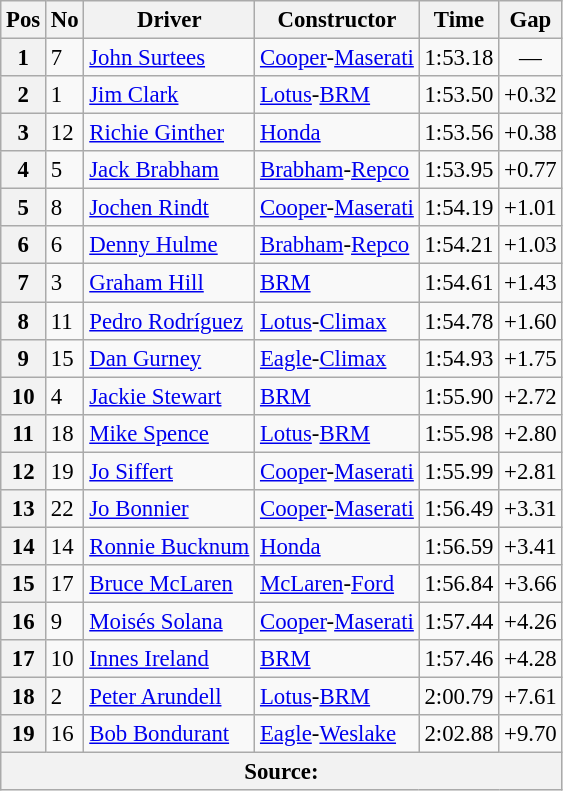<table class="wikitable sortable" style="font-size: 95%">
<tr>
<th>Pos</th>
<th>No</th>
<th>Driver</th>
<th>Constructor</th>
<th>Time</th>
<th>Gap</th>
</tr>
<tr>
<th>1</th>
<td>7</td>
<td> <a href='#'>John Surtees</a></td>
<td><a href='#'>Cooper</a>-<a href='#'>Maserati</a></td>
<td>1:53.18</td>
<td align="center">—</td>
</tr>
<tr>
<th>2</th>
<td>1</td>
<td> <a href='#'>Jim Clark</a></td>
<td><a href='#'>Lotus</a>-<a href='#'>BRM</a></td>
<td>1:53.50</td>
<td>+0.32</td>
</tr>
<tr>
<th>3</th>
<td>12</td>
<td> <a href='#'>Richie Ginther</a></td>
<td><a href='#'>Honda</a></td>
<td>1:53.56</td>
<td>+0.38</td>
</tr>
<tr>
<th>4</th>
<td>5</td>
<td> <a href='#'>Jack Brabham</a></td>
<td><a href='#'>Brabham</a>-<a href='#'>Repco</a></td>
<td>1:53.95</td>
<td>+0.77</td>
</tr>
<tr>
<th>5</th>
<td>8</td>
<td> <a href='#'>Jochen Rindt</a></td>
<td><a href='#'>Cooper</a>-<a href='#'>Maserati</a></td>
<td>1:54.19</td>
<td>+1.01</td>
</tr>
<tr>
<th>6</th>
<td>6</td>
<td> <a href='#'>Denny Hulme</a></td>
<td><a href='#'>Brabham</a>-<a href='#'>Repco</a></td>
<td>1:54.21</td>
<td>+1.03</td>
</tr>
<tr>
<th>7</th>
<td>3</td>
<td> <a href='#'>Graham Hill</a></td>
<td><a href='#'>BRM</a></td>
<td>1:54.61</td>
<td>+1.43</td>
</tr>
<tr>
<th>8</th>
<td>11</td>
<td> <a href='#'>Pedro Rodríguez</a></td>
<td><a href='#'>Lotus</a>-<a href='#'>Climax</a></td>
<td>1:54.78</td>
<td>+1.60</td>
</tr>
<tr>
<th>9</th>
<td>15</td>
<td> <a href='#'>Dan Gurney</a></td>
<td><a href='#'>Eagle</a>-<a href='#'>Climax</a></td>
<td>1:54.93</td>
<td>+1.75</td>
</tr>
<tr>
<th>10</th>
<td>4</td>
<td> <a href='#'>Jackie Stewart</a></td>
<td><a href='#'>BRM</a></td>
<td>1:55.90</td>
<td>+2.72</td>
</tr>
<tr>
<th>11</th>
<td>18</td>
<td> <a href='#'>Mike Spence</a></td>
<td><a href='#'>Lotus</a>-<a href='#'>BRM</a></td>
<td>1:55.98</td>
<td>+2.80</td>
</tr>
<tr>
<th>12</th>
<td>19</td>
<td> <a href='#'>Jo Siffert</a></td>
<td><a href='#'>Cooper</a>-<a href='#'>Maserati</a></td>
<td>1:55.99</td>
<td>+2.81</td>
</tr>
<tr>
<th>13</th>
<td>22</td>
<td> <a href='#'>Jo Bonnier</a></td>
<td><a href='#'>Cooper</a>-<a href='#'>Maserati</a></td>
<td>1:56.49</td>
<td>+3.31</td>
</tr>
<tr>
<th>14</th>
<td>14</td>
<td> <a href='#'>Ronnie Bucknum</a></td>
<td><a href='#'>Honda</a></td>
<td>1:56.59</td>
<td>+3.41</td>
</tr>
<tr>
<th>15</th>
<td>17</td>
<td> <a href='#'>Bruce McLaren</a></td>
<td><a href='#'>McLaren</a>-<a href='#'>Ford</a></td>
<td>1:56.84</td>
<td>+3.66</td>
</tr>
<tr>
<th>16</th>
<td>9</td>
<td> <a href='#'>Moisés Solana</a></td>
<td><a href='#'>Cooper</a>-<a href='#'>Maserati</a></td>
<td>1:57.44</td>
<td>+4.26</td>
</tr>
<tr>
<th>17</th>
<td>10</td>
<td> <a href='#'>Innes Ireland</a></td>
<td><a href='#'>BRM</a></td>
<td>1:57.46</td>
<td>+4.28</td>
</tr>
<tr>
<th>18</th>
<td>2</td>
<td> <a href='#'>Peter Arundell</a></td>
<td><a href='#'>Lotus</a>-<a href='#'>BRM</a></td>
<td>2:00.79</td>
<td>+7.61</td>
</tr>
<tr>
<th>19</th>
<td>16</td>
<td> <a href='#'>Bob Bondurant</a></td>
<td><a href='#'>Eagle</a>-<a href='#'>Weslake</a></td>
<td>2:02.88</td>
<td>+9.70</td>
</tr>
<tr>
<th colspan="6">Source:</th>
</tr>
</table>
